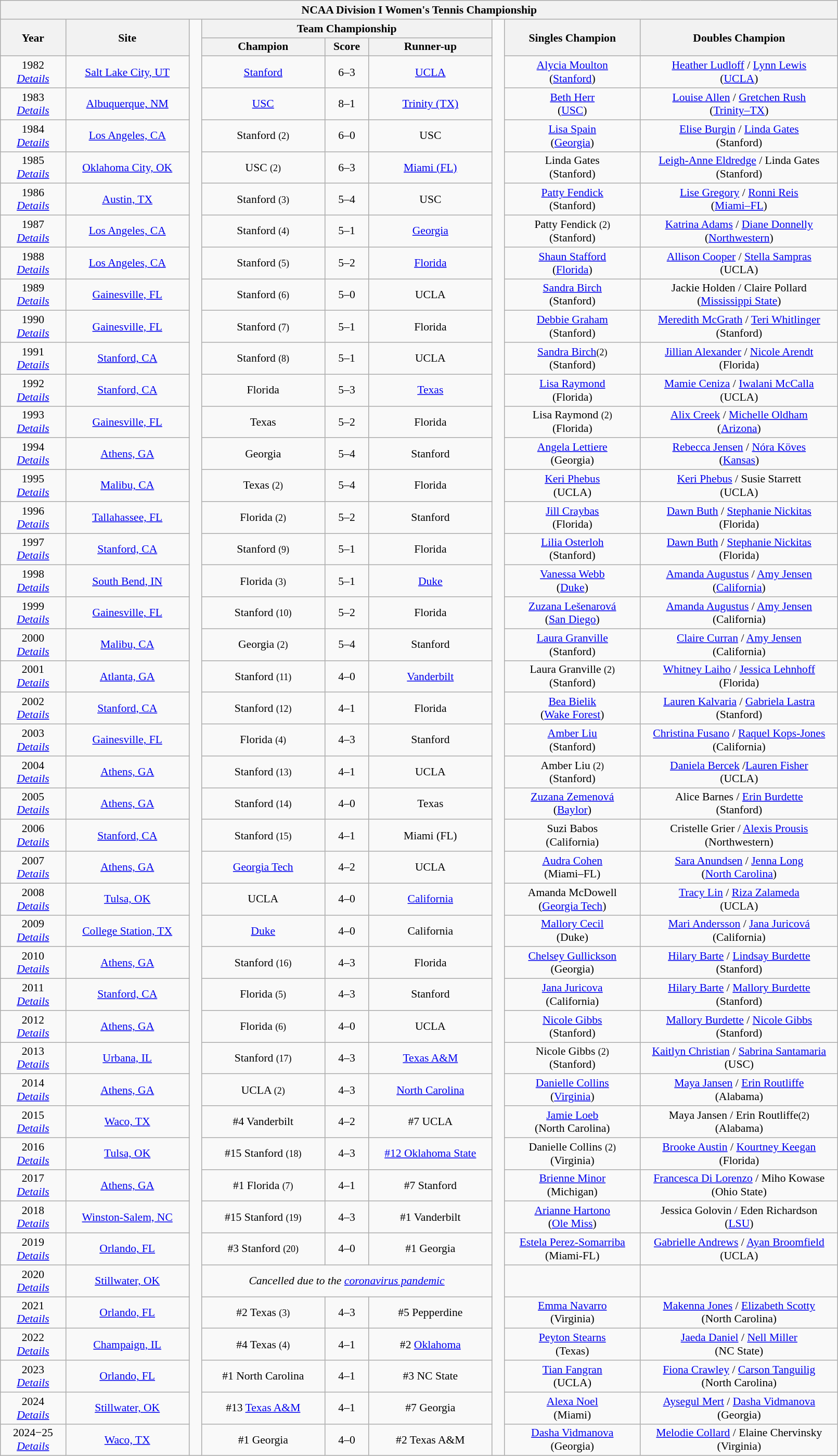<table class="wikitable" style="font-size:90%; width: 85%; text-align: center;">
<tr>
<th colspan="13">NCAA Division I Women's Tennis Championship</th>
</tr>
<tr>
<th rowspan="2" style="width:5%;">Year</th>
<th rowspan="2" style="width:10%;">Site</th>
<td style="width:1%;" rowspan="57"></td>
<th colspan=3>Team Championship</th>
<td style="width:1%;" rowspan="57"></td>
<th rowspan="2" style="width:11%;">Singles Champion</th>
<th rowspan="2" style="width:16%;">Doubles Champion</th>
</tr>
<tr>
<th width=10%>Champion</th>
<th width=3%>Score</th>
<th width=10%>Runner-up</th>
</tr>
<tr>
<td>1982 <br> <em><a href='#'>Details</a></em></td>
<td><a href='#'>Salt Lake City, UT</a></td>
<td><a href='#'>Stanford</a></td>
<td>6–3</td>
<td><a href='#'>UCLA</a></td>
<td><a href='#'>Alycia Moulton</a><br>(<a href='#'>Stanford</a>)</td>
<td><a href='#'>Heather Ludloff</a> / <a href='#'>Lynn Lewis</a><br>(<a href='#'>UCLA</a>)</td>
</tr>
<tr>
<td>1983 <br> <em><a href='#'>Details</a></em></td>
<td><a href='#'>Albuquerque, NM</a></td>
<td><a href='#'>USC</a></td>
<td>8–1</td>
<td><a href='#'>Trinity (TX)</a></td>
<td><a href='#'>Beth Herr</a><br>(<a href='#'>USC</a>)</td>
<td><a href='#'>Louise Allen</a> / <a href='#'>Gretchen Rush</a><br>(<a href='#'>Trinity–TX</a>)</td>
</tr>
<tr>
<td>1984 <br> <em><a href='#'>Details</a></em></td>
<td><a href='#'>Los Angeles, CA</a></td>
<td>Stanford <small>(2)</small></td>
<td>6–0</td>
<td>USC</td>
<td><a href='#'>Lisa Spain</a><br>(<a href='#'>Georgia</a>)</td>
<td><a href='#'>Elise Burgin</a> / <a href='#'>Linda Gates</a><br>(Stanford)</td>
</tr>
<tr>
<td>1985 <br> <em><a href='#'>Details</a></em></td>
<td><a href='#'>Oklahoma City, OK</a></td>
<td>USC <small>(2)</small></td>
<td>6–3</td>
<td><a href='#'>Miami (FL)</a></td>
<td>Linda Gates<br>(Stanford)</td>
<td><a href='#'>Leigh-Anne Eldredge</a> / Linda Gates<br>(Stanford)</td>
</tr>
<tr>
<td>1986 <br> <em><a href='#'>Details</a></em></td>
<td><a href='#'>Austin, TX</a></td>
<td>Stanford <small>(3)</small></td>
<td>5–4</td>
<td>USC</td>
<td><a href='#'>Patty Fendick</a><br>(Stanford)</td>
<td><a href='#'>Lise Gregory</a> / <a href='#'>Ronni Reis</a><br>(<a href='#'>Miami–FL</a>)</td>
</tr>
<tr>
<td>1987 <br> <em><a href='#'>Details</a></em></td>
<td><a href='#'>Los Angeles, CA</a></td>
<td>Stanford <small>(4)</small></td>
<td>5–1</td>
<td><a href='#'>Georgia</a></td>
<td>Patty Fendick <small>(2)</small><br>(Stanford)</td>
<td><a href='#'>Katrina Adams</a> / <a href='#'>Diane Donnelly</a><br>(<a href='#'>Northwestern</a>)</td>
</tr>
<tr>
<td>1988 <br> <em><a href='#'>Details</a></em></td>
<td><a href='#'>Los Angeles, CA</a></td>
<td>Stanford <small>(5)</small></td>
<td>5–2</td>
<td><a href='#'>Florida</a></td>
<td><a href='#'>Shaun Stafford</a><br>(<a href='#'>Florida</a>)</td>
<td><a href='#'>Allison Cooper</a> / <a href='#'>Stella Sampras</a><br>(UCLA)</td>
</tr>
<tr>
<td>1989 <br> <em><a href='#'>Details</a></em></td>
<td><a href='#'>Gainesville, FL</a></td>
<td>Stanford <small>(6)</small></td>
<td>5–0</td>
<td>UCLA</td>
<td><a href='#'>Sandra Birch</a><br>(Stanford)</td>
<td>Jackie Holden / Claire Pollard<br>(<a href='#'>Mississippi State</a>)</td>
</tr>
<tr>
<td>1990 <br> <em><a href='#'>Details</a></em></td>
<td><a href='#'>Gainesville, FL</a></td>
<td>Stanford <small>(7)</small></td>
<td>5–1</td>
<td>Florida</td>
<td><a href='#'>Debbie Graham</a><br>(Stanford)</td>
<td><a href='#'>Meredith McGrath</a> / <a href='#'>Teri Whitlinger</a><br>(Stanford)</td>
</tr>
<tr>
<td>1991 <br> <em><a href='#'>Details</a></em></td>
<td><a href='#'>Stanford, CA</a></td>
<td>Stanford <small>(8)</small></td>
<td>5–1</td>
<td>UCLA</td>
<td><a href='#'>Sandra Birch</a><small>(2)</small><br>(Stanford)</td>
<td><a href='#'>Jillian Alexander</a> / <a href='#'>Nicole Arendt</a><br>(Florida)</td>
</tr>
<tr>
<td>1992 <br> <em><a href='#'>Details</a></em></td>
<td><a href='#'>Stanford, CA</a></td>
<td>Florida</td>
<td>5–3</td>
<td><a href='#'>Texas</a></td>
<td><a href='#'>Lisa Raymond</a><br>(Florida)</td>
<td><a href='#'>Mamie Ceniza</a> / <a href='#'>Iwalani McCalla</a><br>(UCLA)</td>
</tr>
<tr>
<td>1993 <br> <em><a href='#'>Details</a></em></td>
<td><a href='#'>Gainesville, FL</a></td>
<td>Texas</td>
<td>5–2</td>
<td>Florida</td>
<td>Lisa Raymond <small>(2)</small><br>(Florida)</td>
<td><a href='#'>Alix Creek</a> / <a href='#'>Michelle Oldham</a><br>(<a href='#'>Arizona</a>)</td>
</tr>
<tr>
<td>1994 <br> <em><a href='#'>Details</a></em></td>
<td><a href='#'>Athens, GA</a></td>
<td>Georgia</td>
<td>5–4</td>
<td>Stanford</td>
<td><a href='#'>Angela Lettiere</a><br>(Georgia)</td>
<td><a href='#'>Rebecca Jensen</a> / <a href='#'>Nóra Köves</a><br>(<a href='#'>Kansas</a>)</td>
</tr>
<tr>
<td>1995 <br> <em><a href='#'>Details</a></em></td>
<td><a href='#'>Malibu, CA</a></td>
<td>Texas <small>(2)</small></td>
<td>5–4</td>
<td>Florida</td>
<td><a href='#'>Keri Phebus</a><br>(UCLA)</td>
<td><a href='#'>Keri Phebus</a> / Susie Starrett<br>(UCLA)</td>
</tr>
<tr>
<td>1996 <br> <em><a href='#'>Details</a></em></td>
<td><a href='#'>Tallahassee, FL</a></td>
<td>Florida <small>(2)</small></td>
<td>5–2</td>
<td>Stanford</td>
<td><a href='#'>Jill Craybas</a><br>(Florida)</td>
<td><a href='#'>Dawn Buth</a> / <a href='#'>Stephanie Nickitas</a><br>(Florida)</td>
</tr>
<tr>
<td>1997 <br> <em><a href='#'>Details</a></em></td>
<td><a href='#'>Stanford, CA</a></td>
<td>Stanford <small>(9)</small></td>
<td>5–1</td>
<td>Florida</td>
<td><a href='#'>Lilia Osterloh</a><br>(Stanford)</td>
<td><a href='#'>Dawn Buth</a> / <a href='#'>Stephanie Nickitas</a><br>(Florida)</td>
</tr>
<tr>
<td>1998 <br> <em><a href='#'>Details</a></em></td>
<td><a href='#'>South Bend, IN</a></td>
<td>Florida <small>(3)</small></td>
<td>5–1</td>
<td><a href='#'>Duke</a></td>
<td><a href='#'>Vanessa Webb</a><br>(<a href='#'>Duke</a>)</td>
<td><a href='#'>Amanda Augustus</a> / <a href='#'>Amy Jensen</a><br>(<a href='#'>California</a>)</td>
</tr>
<tr>
<td>1999 <br> <em><a href='#'>Details</a></em></td>
<td><a href='#'>Gainesville, FL</a></td>
<td>Stanford <small>(10)</small></td>
<td>5–2</td>
<td>Florida</td>
<td><a href='#'>Zuzana Lešenarová</a><br>(<a href='#'>San Diego</a>)</td>
<td><a href='#'>Amanda Augustus</a> / <a href='#'>Amy Jensen</a><br>(California)</td>
</tr>
<tr>
<td>2000 <br> <em><a href='#'>Details</a></em></td>
<td><a href='#'>Malibu, CA</a></td>
<td>Georgia <small>(2)</small></td>
<td>5–4</td>
<td>Stanford</td>
<td><a href='#'>Laura Granville</a><br>(Stanford)</td>
<td><a href='#'>Claire Curran</a> / <a href='#'>Amy Jensen</a><br>(California)</td>
</tr>
<tr>
<td>2001 <br> <em><a href='#'>Details</a></em></td>
<td><a href='#'>Atlanta, GA</a></td>
<td>Stanford <small>(11)</small></td>
<td>4–0</td>
<td><a href='#'>Vanderbilt</a></td>
<td>Laura Granville <small>(2)</small><br>(Stanford)</td>
<td><a href='#'>Whitney Laiho</a> / <a href='#'>Jessica Lehnhoff</a><br>(Florida)</td>
</tr>
<tr>
<td>2002 <br> <em><a href='#'>Details</a></em></td>
<td><a href='#'>Stanford, CA</a></td>
<td>Stanford <small>(12)</small></td>
<td>4–1</td>
<td>Florida</td>
<td><a href='#'>Bea Bielik</a><br>(<a href='#'>Wake Forest</a>)</td>
<td><a href='#'>Lauren Kalvaria</a> / <a href='#'>Gabriela Lastra</a><br>(Stanford)</td>
</tr>
<tr>
<td>2003 <br> <em><a href='#'>Details</a></em></td>
<td><a href='#'>Gainesville, FL</a></td>
<td>Florida <small>(4)</small></td>
<td>4–3</td>
<td>Stanford</td>
<td><a href='#'>Amber Liu</a><br>(Stanford)</td>
<td><a href='#'>Christina Fusano</a> / <a href='#'>Raquel Kops-Jones</a><br>(California)</td>
</tr>
<tr>
<td>2004 <br> <em><a href='#'>Details</a></em></td>
<td><a href='#'>Athens, GA</a></td>
<td>Stanford <small>(13)</small></td>
<td>4–1</td>
<td>UCLA</td>
<td>Amber Liu <small>(2)</small><br>(Stanford)</td>
<td><a href='#'>Daniela Bercek</a> /<a href='#'>Lauren Fisher</a><br>(UCLA)</td>
</tr>
<tr>
<td>2005 <br> <em><a href='#'>Details</a></em></td>
<td><a href='#'>Athens, GA</a></td>
<td>Stanford <small>(14)</small></td>
<td>4–0</td>
<td>Texas</td>
<td><a href='#'>Zuzana Zemenová</a><br>(<a href='#'>Baylor</a>)</td>
<td>Alice Barnes / <a href='#'>Erin Burdette</a><br>(Stanford)</td>
</tr>
<tr>
<td>2006 <br> <em><a href='#'>Details</a></em></td>
<td><a href='#'>Stanford, CA</a></td>
<td>Stanford <small>(15)</small></td>
<td>4–1</td>
<td>Miami (FL)</td>
<td>Suzi Babos<br>(California)</td>
<td>Cristelle Grier / <a href='#'>Alexis Prousis</a><br>(Northwestern)</td>
</tr>
<tr>
<td>2007 <br> <em><a href='#'>Details</a></em></td>
<td><a href='#'>Athens, GA</a></td>
<td><a href='#'>Georgia Tech</a></td>
<td>4–2</td>
<td>UCLA</td>
<td><a href='#'>Audra Cohen</a><br>(Miami–FL)</td>
<td><a href='#'>Sara Anundsen</a> / <a href='#'>Jenna Long</a><br>(<a href='#'>North Carolina</a>)</td>
</tr>
<tr>
<td>2008 <br> <em><a href='#'>Details</a></em></td>
<td><a href='#'>Tulsa, OK</a></td>
<td>UCLA</td>
<td>4–0</td>
<td><a href='#'>California</a></td>
<td>Amanda McDowell<br>(<a href='#'>Georgia Tech</a>)</td>
<td><a href='#'>Tracy Lin</a> / <a href='#'>Riza Zalameda</a><br>(UCLA)</td>
</tr>
<tr>
<td>2009 <br> <em><a href='#'>Details</a></em></td>
<td><a href='#'>College Station, TX</a></td>
<td><a href='#'>Duke</a></td>
<td>4–0</td>
<td>California</td>
<td><a href='#'>Mallory Cecil</a><br>(Duke)</td>
<td><a href='#'>Mari Andersson</a> / <a href='#'>Jana Juricová</a><br>(California)</td>
</tr>
<tr>
<td>2010 <br> <em><a href='#'>Details</a></em></td>
<td><a href='#'>Athens, GA</a></td>
<td>Stanford <small>(16)</small></td>
<td>4–3</td>
<td>Florida</td>
<td><a href='#'>Chelsey Gullickson</a><br>(Georgia)</td>
<td><a href='#'>Hilary Barte</a> / <a href='#'>Lindsay Burdette</a><br>(Stanford)</td>
</tr>
<tr>
<td>2011 <br> <em><a href='#'>Details</a></em></td>
<td><a href='#'>Stanford, CA</a></td>
<td>Florida <small>(5)</small></td>
<td>4–3</td>
<td>Stanford</td>
<td><a href='#'>Jana Juricova</a><br>(California)</td>
<td><a href='#'>Hilary Barte</a> / <a href='#'>Mallory Burdette</a><br>(Stanford)</td>
</tr>
<tr>
<td>2012 <br> <em><a href='#'>Details</a></em></td>
<td><a href='#'>Athens, GA</a></td>
<td>Florida <small>(6)</small></td>
<td>4–0</td>
<td>UCLA</td>
<td><a href='#'>Nicole Gibbs</a><br>(Stanford)</td>
<td><a href='#'>Mallory Burdette</a> / <a href='#'>Nicole Gibbs</a><br>(Stanford)</td>
</tr>
<tr>
<td>2013 <br> <em><a href='#'>Details</a></em></td>
<td><a href='#'>Urbana, IL</a></td>
<td>Stanford <small>(17)</small></td>
<td>4–3</td>
<td><a href='#'>Texas A&M</a></td>
<td>Nicole Gibbs <small>(2)</small><br>(Stanford)</td>
<td><a href='#'>Kaitlyn Christian</a> / <a href='#'>Sabrina Santamaria</a><br>(USC)</td>
</tr>
<tr>
<td>2014 <br> <em><a href='#'>Details</a></em></td>
<td><a href='#'>Athens, GA</a></td>
<td>UCLA <small>(2)</small></td>
<td>4–3</td>
<td><a href='#'>North Carolina</a></td>
<td><a href='#'>Danielle Collins</a><br>(<a href='#'>Virginia</a>)</td>
<td><a href='#'>Maya Jansen</a> / <a href='#'>Erin Routliffe</a><br>(Alabama)</td>
</tr>
<tr>
<td>2015 <br> <em><a href='#'>Details</a></em></td>
<td><a href='#'>Waco, TX</a></td>
<td>#4 Vanderbilt</td>
<td>4–2</td>
<td>#7 UCLA</td>
<td><a href='#'>Jamie Loeb</a><br>(North Carolina)</td>
<td>Maya Jansen / Erin Routliffe<small>(2)</small> <br>(Alabama)</td>
</tr>
<tr>
<td>2016 <br> <em><a href='#'>Details</a></em></td>
<td><a href='#'>Tulsa, OK</a></td>
<td>#15 Stanford <small>(18)</small></td>
<td>4–3</td>
<td><a href='#'>#12 Oklahoma State</a></td>
<td>Danielle Collins <small>(2)</small><br>(Virginia)</td>
<td><a href='#'>Brooke Austin</a> / <a href='#'>Kourtney Keegan</a><br>(Florida)</td>
</tr>
<tr>
<td>2017 <br> <em><a href='#'>Details</a></em></td>
<td><a href='#'>Athens, GA</a></td>
<td>#1 Florida <small>(7)</small></td>
<td>4–1</td>
<td>#7 Stanford</td>
<td><a href='#'>Brienne Minor</a><br>(Michigan)</td>
<td><a href='#'>Francesca Di Lorenzo</a> / Miho Kowase<br>(Ohio State)</td>
</tr>
<tr>
<td>2018 <br> <em><a href='#'>Details</a></em></td>
<td><a href='#'>Winston-Salem, NC</a></td>
<td>#15 Stanford <small>(19)</small></td>
<td>4–3</td>
<td>#1 Vanderbilt</td>
<td><a href='#'>Arianne Hartono</a><br>(<a href='#'>Ole Miss</a>)</td>
<td>Jessica Golovin / Eden Richardson<br>(<a href='#'>LSU</a>)</td>
</tr>
<tr>
<td>2019 <br> <em><a href='#'>Details</a></em></td>
<td><a href='#'>Orlando, FL</a></td>
<td>#3 Stanford <small>(20)</small></td>
<td>4–0</td>
<td>#1 Georgia</td>
<td><a href='#'>Estela Perez-Somarriba</a> <br> (Miami-FL)</td>
<td><a href='#'>Gabrielle Andrews</a> / <a href='#'>Ayan Broomfield</a> <br> (UCLA)</td>
</tr>
<tr>
<td>2020 <br> <em><a href='#'>Details</a></em></td>
<td><a href='#'>Stillwater, OK</a></td>
<td colspan=3 align=center><em>Cancelled due to the <a href='#'>coronavirus pandemic</a></em></td>
<td></td>
<td></td>
</tr>
<tr>
<td>2021 <br> <em><a href='#'>Details</a></em></td>
<td><a href='#'>Orlando, FL</a></td>
<td>#2 Texas <small>(3)</small></td>
<td>4–3</td>
<td>#5 Pepperdine</td>
<td><a href='#'>Emma Navarro</a> <br> (Virginia)</td>
<td><a href='#'>Makenna Jones</a> / <a href='#'>Elizabeth Scotty</a> <br> (North Carolina)</td>
</tr>
<tr>
<td>2022 <br> <em><a href='#'>Details</a></em></td>
<td><a href='#'>Champaign, IL</a></td>
<td>#4 Texas <small>(4)</small></td>
<td>4–1</td>
<td>#2 <a href='#'>Oklahoma</a></td>
<td><a href='#'>Peyton Stearns</a> <br> (Texas)</td>
<td><a href='#'>Jaeda Daniel</a> / <a href='#'>Nell Miller</a> <br> (NC State)</td>
</tr>
<tr>
<td>2023 <br> <em><a href='#'>Details</a></em></td>
<td><a href='#'>Orlando, FL</a></td>
<td>#1 North Carolina</td>
<td>4–1</td>
<td>#3 NC State</td>
<td><a href='#'>Tian Fangran</a> <br> (UCLA)</td>
<td><a href='#'>Fiona Crawley</a> / <a href='#'>Carson Tanguilig</a> <br> (North Carolina)</td>
</tr>
<tr>
<td>2024 <br> <em><a href='#'>Details</a></em></td>
<td><a href='#'>Stillwater, OK</a></td>
<td>#13 <a href='#'>Texas A&M</a></td>
<td>4–1</td>
<td>#7 Georgia</td>
<td><a href='#'>Alexa Noel</a> <br> (Miami)</td>
<td><a href='#'>Aysegul Mert</a> / <a href='#'>Dasha Vidmanova</a> <br> (Georgia)</td>
</tr>
<tr>
<td>2024−25 <br> <em><a href='#'>Details</a></em></td>
<td><a href='#'>Waco, TX</a></td>
<td>#1 Georgia</td>
<td>4–0</td>
<td>#2 Texas A&M</td>
<td><a href='#'>Dasha Vidmanova</a> <br> (Georgia)</td>
<td><a href='#'>Melodie Collard</a> / Elaine Chervinsky <br> (Virginia)</td>
</tr>
</table>
